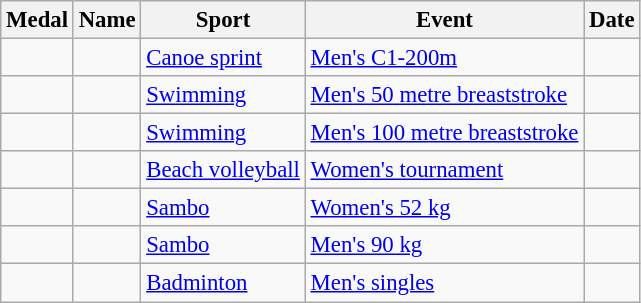<table class="wikitable sortable" style="font-size: 95%">
<tr>
<th>Medal</th>
<th>Name</th>
<th>Sport</th>
<th>Event</th>
<th>Date</th>
</tr>
<tr>
<td></td>
<td></td>
<td><a href='#'>Canoe sprint</a></td>
<td><a href='#'>Men's C1-200m</a></td>
<td></td>
</tr>
<tr>
<td></td>
<td></td>
<td><a href='#'>Swimming</a></td>
<td><a href='#'>Men's 50 metre breaststroke</a></td>
<td></td>
</tr>
<tr>
<td></td>
<td></td>
<td><a href='#'>Swimming</a></td>
<td><a href='#'>Men's 100 metre breaststroke</a></td>
<td></td>
</tr>
<tr>
<td></td>
<td><br></td>
<td><a href='#'>Beach volleyball</a></td>
<td><a href='#'>Women's tournament</a></td>
<td></td>
</tr>
<tr>
<td></td>
<td></td>
<td><a href='#'>Sambo</a></td>
<td><a href='#'>Women's 52 kg</a></td>
<td></td>
</tr>
<tr>
<td></td>
<td></td>
<td><a href='#'>Sambo</a></td>
<td><a href='#'>Men's 90 kg</a></td>
<td></td>
</tr>
<tr>
<td></td>
<td></td>
<td><a href='#'>Badminton</a></td>
<td><a href='#'>Men's singles</a></td>
<td></td>
</tr>
</table>
